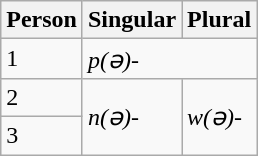<table class="wikitable">
<tr>
<th>Person</th>
<th>Singular</th>
<th>Plural</th>
</tr>
<tr>
<td>1</td>
<td colspan="2"><em>p(ə)-</em></td>
</tr>
<tr>
<td>2</td>
<td rowspan="2"><em>n(ə)-</em></td>
<td rowspan="2"><em>w(ə)-</em></td>
</tr>
<tr>
<td>3</td>
</tr>
</table>
